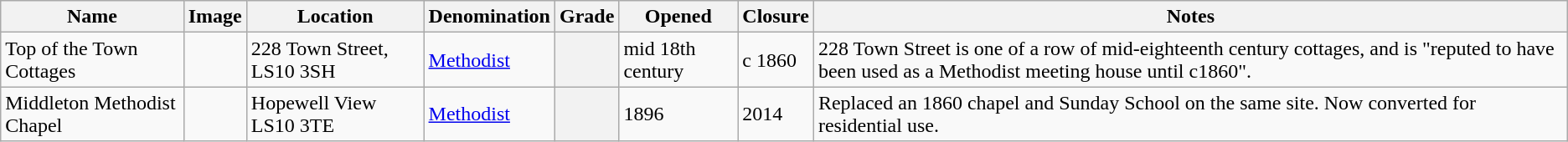<table class="wikitable sortable">
<tr>
<th>Name</th>
<th class="unsortable">Image</th>
<th>Location</th>
<th>Denomination</th>
<th>Grade</th>
<th>Opened</th>
<th>Closure</th>
<th class="unsortable">Notes</th>
</tr>
<tr>
<td>Top of the Town Cottages</td>
<td></td>
<td>228 Town Street, LS10 3SH</td>
<td><a href='#'>Methodist</a></td>
<th></th>
<td>mid 18th century</td>
<td>c 1860</td>
<td>228 Town Street is one of a row of mid-eighteenth century cottages, and is "reputed to have been used as a Methodist meeting house until c1860".</td>
</tr>
<tr>
<td>Middleton Methodist Chapel</td>
<td></td>
<td>Hopewell View<br>LS10 3TE</td>
<td><a href='#'>Methodist</a></td>
<th></th>
<td>1896</td>
<td>2014</td>
<td>Replaced an 1860 chapel and Sunday School on the same site. Now converted for residential use.</td>
</tr>
</table>
